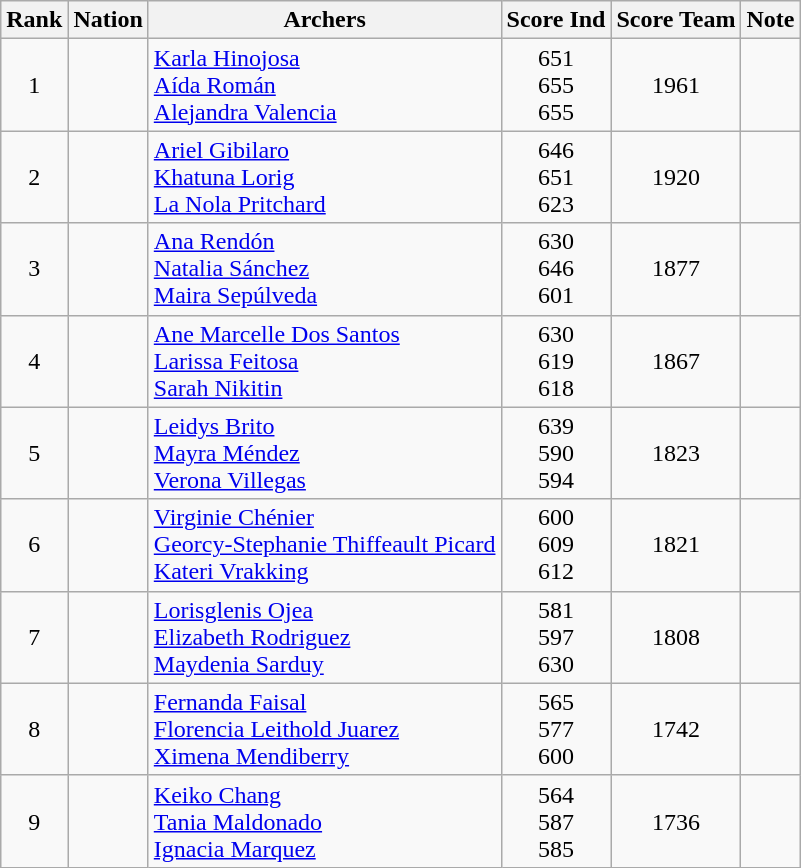<table class="wikitable sortable" style="text-align:center">
<tr>
<th>Rank</th>
<th>Nation</th>
<th>Archers</th>
<th>Score Ind</th>
<th>Score Team</th>
<th>Note</th>
</tr>
<tr>
<td>1</td>
<td align=left></td>
<td align=left><a href='#'>Karla Hinojosa</a>  <br><a href='#'>Aída Román</a><br><a href='#'>Alejandra Valencia</a></td>
<td>651<br>655<br>655</td>
<td>1961</td>
<td></td>
</tr>
<tr>
<td>2</td>
<td align=left></td>
<td align=left><a href='#'>Ariel Gibilaro</a> <br><a href='#'>Khatuna Lorig</a><br><a href='#'>La Nola Pritchard</a></td>
<td>646<br>651<br>623</td>
<td>1920</td>
<td></td>
</tr>
<tr>
<td>3</td>
<td align=left></td>
<td align=left><a href='#'>Ana Rendón</a><br><a href='#'>Natalia Sánchez</a><br><a href='#'>Maira Sepúlveda</a></td>
<td>630<br>646<br>601</td>
<td>1877</td>
<td></td>
</tr>
<tr>
<td>4</td>
<td align=left></td>
<td align=left><a href='#'>Ane Marcelle Dos Santos</a><br><a href='#'>Larissa Feitosa</a><br><a href='#'>Sarah Nikitin</a></td>
<td>630<br>619<br>618</td>
<td>1867</td>
<td></td>
</tr>
<tr>
<td>5</td>
<td align=left></td>
<td align=left><a href='#'>Leidys Brito</a><br><a href='#'>Mayra Méndez</a><br><a href='#'>Verona Villegas</a></td>
<td>639<br>590<br>594</td>
<td>1823</td>
<td></td>
</tr>
<tr>
<td>6</td>
<td align=left></td>
<td align=left><a href='#'>Virginie Chénier</a><br><a href='#'>Georcy-Stephanie Thiffeault Picard</a><br><a href='#'>Kateri Vrakking</a></td>
<td>600<br>609<br>612</td>
<td>1821</td>
<td></td>
</tr>
<tr>
<td>7</td>
<td align=left></td>
<td align=left><a href='#'>Lorisglenis Ojea</a><br><a href='#'>Elizabeth Rodriguez</a><br><a href='#'>Maydenia Sarduy</a></td>
<td>581<br>597<br>630</td>
<td>1808</td>
<td></td>
</tr>
<tr>
<td>8</td>
<td align=left></td>
<td align=left><a href='#'>Fernanda Faisal</a><br><a href='#'>Florencia Leithold Juarez</a><br><a href='#'>Ximena Mendiberry</a></td>
<td>565<br>577<br>600</td>
<td>1742</td>
<td></td>
</tr>
<tr>
<td>9</td>
<td align=left></td>
<td align=left><a href='#'>Keiko Chang</a><br><a href='#'>Tania Maldonado</a><br><a href='#'>Ignacia Marquez</a></td>
<td>564<br>587 <br>585</td>
<td>1736</td>
<td></td>
</tr>
</table>
